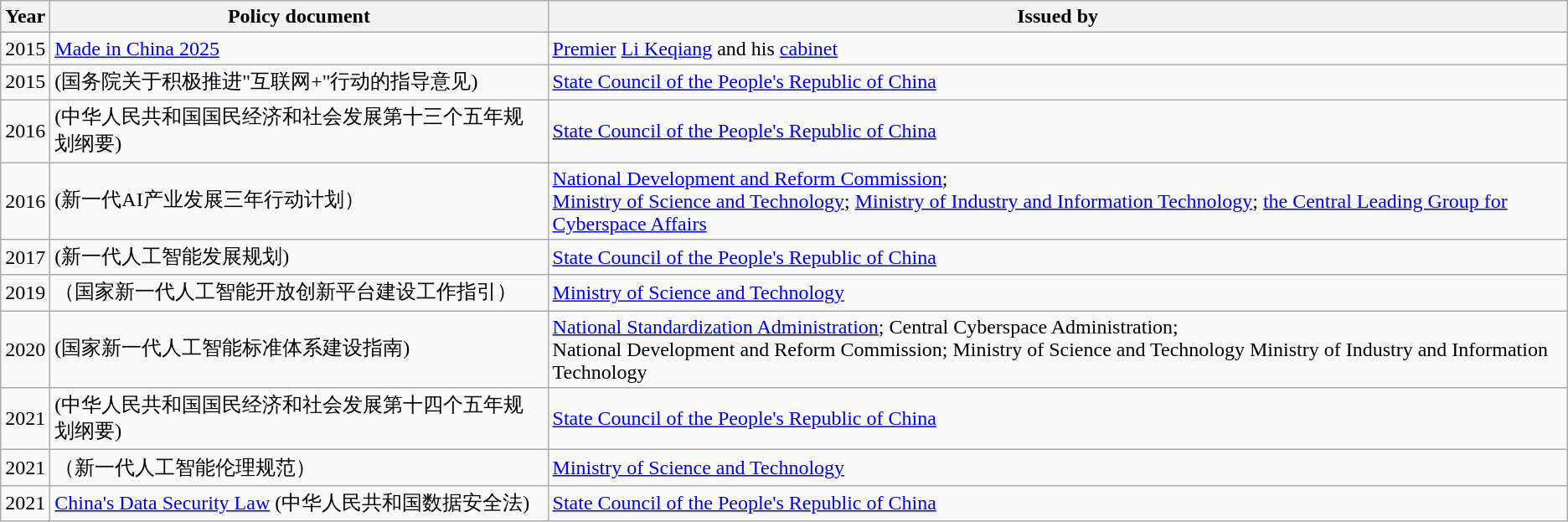<table class="wikitable">
<tr>
<th>Year</th>
<th>Policy document</th>
<th>Issued by</th>
</tr>
<tr>
<td>2015</td>
<td><a href='#'>Made in China 2025</a></td>
<td><a href='#'>Premier</a> <a href='#'>Li Keqiang</a> and his <a href='#'>cabinet</a></td>
</tr>
<tr>
<td>2015</td>
<td> (国务院关于积极推进"互联网+"行动的指导意见)</td>
<td><a href='#'>State Council of the People's Republic of China</a></td>
</tr>
<tr>
<td>2016</td>
<td> (中华人民共和国国民经济和社会发展第十三个五年规划纲要)</td>
<td><a href='#'>State Council of the People's Republic of China</a></td>
</tr>
<tr>
<td>2016</td>
<td> (新一代AI产业发展三年行动计划）</td>
<td><a href='#'>National Development and Reform Commission</a>;<br><a href='#'>Ministry of Science and Technology</a>;
<a href='#'>Ministry of Industry and Information Technology</a>; <a href='#'>the Central Leading Group for Cyberspace Affairs</a></td>
</tr>
<tr>
<td>2017</td>
<td> (新一代人工智能发展规划)</td>
<td><a href='#'>State Council of the People's Republic of China</a></td>
</tr>
<tr>
<td>2019</td>
<td> （国家新一代人工智能开放创新平台建设工作指引）</td>
<td><a href='#'>Ministry of Science and Technology</a></td>
</tr>
<tr>
<td>2020</td>
<td> (国家新一代人工智能标准体系建设指南)</td>
<td><a href='#'>National Standardization Administration</a>; Central Cyberspace Administration;<br>National Development and Reform Commission;
Ministry of Science and Technology
Ministry of Industry and Information Technology</td>
</tr>
<tr>
<td>2021</td>
<td> (中华人民共和国国民经济和社会发展第十四个五年规划纲要)</td>
<td><a href='#'>State Council of the People's Republic of China</a></td>
</tr>
<tr>
<td>2021</td>
<td> （新一代人工智能伦理规范）</td>
<td><a href='#'>Ministry of Science and Technology</a></td>
</tr>
<tr>
<td>2021</td>
<td><a href='#'>China's Data Security Law</a> (中华人民共和国数据安全法)</td>
<td><a href='#'>State Council of the People's Republic of China</a></td>
</tr>
</table>
